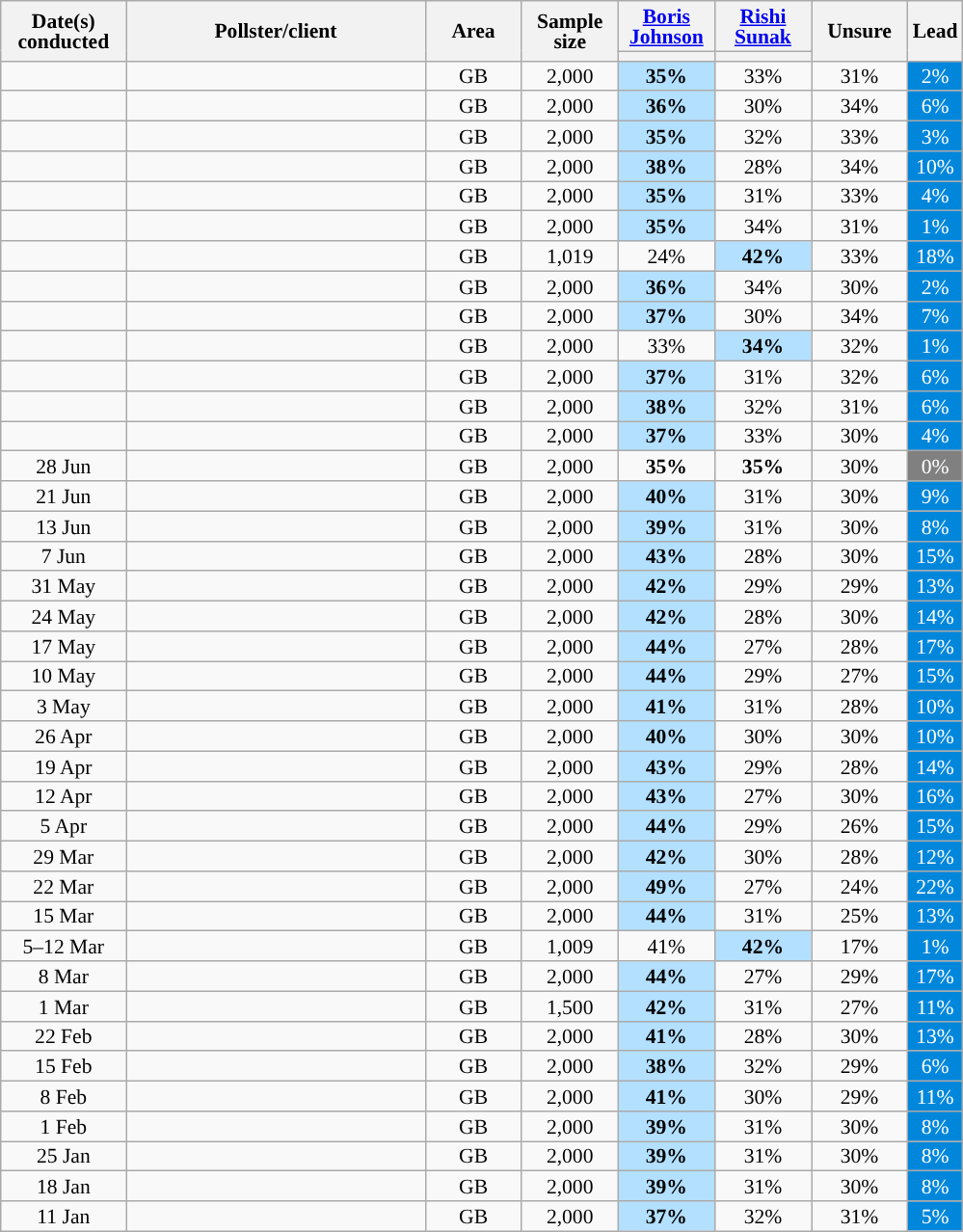<table class="wikitable collapsible sortable mw-datatable" style="text-align:center;font-size:90%;line-height:14px">
<tr>
<th style="width:80px;" rowspan="2" class="unsortable">Date(s)<br>conducted</th>
<th style="width:200px;" rowspan="2">Pollster/client</th>
<th style="width:60px;" rowspan="2">Area</th>
<th style="width:60px;" rowspan="2">Sample size</th>
<th style="width:60px;" class="unsortable"><a href='#'>Boris Johnson</a></th>
<th style="width:60px;" class="unsortable"><a href='#'>Rishi Sunak</a></th>
<th style="width:60px;" rowspan="2" class="unsortable">Unsure</th>
<th class="unsortable" style="width:20px;" rowspan="2">Lead</th>
</tr>
<tr>
<th class="unsortable" style="color:inherit;background:"></th>
<th class="unsortable" style="color:inherit;background:"></th>
</tr>
<tr>
<td></td>
<td></td>
<td>GB</td>
<td>2,000</td>
<td style="background:#B3E0FF"><strong>35%</strong></td>
<td>33%</td>
<td>31%</td>
<td style="background:#0087DC; color:white;">2%</td>
</tr>
<tr>
<td></td>
<td></td>
<td>GB</td>
<td>2,000</td>
<td style="background:#B3E0FF"><strong>36%</strong></td>
<td>30%</td>
<td>34%</td>
<td style="background:#0087DC; color:white;">6%</td>
</tr>
<tr>
<td></td>
<td></td>
<td>GB</td>
<td>2,000</td>
<td style="background:#B3E0FF"><strong>35%</strong></td>
<td>32%</td>
<td>33%</td>
<td style="background:#0087DC; color:white;">3%</td>
</tr>
<tr>
<td></td>
<td></td>
<td>GB</td>
<td>2,000</td>
<td style="background:#B3E0FF"><strong>38%</strong></td>
<td>28%</td>
<td>34%</td>
<td style="background:#0087DC; color:white;">10%</td>
</tr>
<tr>
<td></td>
<td></td>
<td>GB</td>
<td>2,000</td>
<td style="background:#B3E0FF"><strong>35%</strong></td>
<td>31%</td>
<td>33%</td>
<td style="background:#0087DC; color:white;">4%</td>
</tr>
<tr>
<td></td>
<td></td>
<td>GB</td>
<td>2,000</td>
<td style="background:#B3E0FF"><strong>35%</strong></td>
<td>34%</td>
<td>31%</td>
<td style="background:#0087DC; color:white;">1%</td>
</tr>
<tr>
<td></td>
<td></td>
<td>GB</td>
<td>1,019</td>
<td>24%</td>
<td style="background:#B3E0FF"><strong>42%</strong></td>
<td>33%</td>
<td style="background:#0087DC; color:white;">18%</td>
</tr>
<tr>
<td></td>
<td></td>
<td>GB</td>
<td>2,000</td>
<td style="background:#B3E0FF"><strong>36%</strong></td>
<td>34%</td>
<td>30%</td>
<td style="background:#0087DC; color:white;">2%</td>
</tr>
<tr>
<td></td>
<td></td>
<td>GB</td>
<td>2,000</td>
<td style="background:#B3E0FF"><strong>37%</strong></td>
<td>30%</td>
<td>34%</td>
<td style="background:#0087DC; color:white;">7%</td>
</tr>
<tr>
<td></td>
<td></td>
<td>GB</td>
<td>2,000</td>
<td>33%</td>
<td style="background:#B3E0FF"><strong>34%</strong></td>
<td>32%</td>
<td style="background:#0087DC; color:white;">1%</td>
</tr>
<tr>
<td></td>
<td></td>
<td>GB</td>
<td>2,000</td>
<td style="background:#B3E0FF"><strong>37%</strong></td>
<td>31%</td>
<td>32%</td>
<td style="background:#0087DC; color:white;">6%</td>
</tr>
<tr>
<td></td>
<td></td>
<td>GB</td>
<td>2,000</td>
<td style="background:#B3E0FF"><strong>38%</strong></td>
<td>32%</td>
<td>31%</td>
<td style="background:#0087DC; color:white;">6%</td>
</tr>
<tr>
<td></td>
<td></td>
<td>GB</td>
<td>2,000</td>
<td style="background:#B3E0FF"><strong>37%</strong></td>
<td>33%</td>
<td>30%</td>
<td style="background:#0087DC; color:white;">4%</td>
</tr>
<tr>
<td>28 Jun</td>
<td></td>
<td>GB</td>
<td>2,000</td>
<td><strong>35%</strong></td>
<td><strong>35%</strong></td>
<td>30%</td>
<td style="background:grey;color:white;">0%</td>
</tr>
<tr>
<td>21 Jun</td>
<td></td>
<td>GB</td>
<td>2,000</td>
<td style="background:#B3E0FF"><strong>40%</strong></td>
<td>31%</td>
<td>30%</td>
<td style="background:#0087DC; color:white;">9%</td>
</tr>
<tr>
<td>13 Jun</td>
<td></td>
<td>GB</td>
<td>2,000</td>
<td style="background:#B3E0FF"><strong>39%</strong></td>
<td>31%</td>
<td>30%</td>
<td style="background:#0087DC; color:white;">8%</td>
</tr>
<tr>
<td>7 Jun</td>
<td></td>
<td>GB</td>
<td>2,000</td>
<td style="background:#B3E0FF"><strong>43%</strong></td>
<td>28%</td>
<td>30%</td>
<td style="background:#0087DC; color:white;">15%</td>
</tr>
<tr>
<td>31 May</td>
<td></td>
<td>GB</td>
<td>2,000</td>
<td style="background:#B3E0FF"><strong>42%</strong></td>
<td>29%</td>
<td>29%</td>
<td style="background:#0087DC; color:white;">13%</td>
</tr>
<tr>
<td>24 May</td>
<td></td>
<td>GB</td>
<td>2,000</td>
<td style="background:#B3E0FF"><strong>42%</strong></td>
<td>28%</td>
<td>30%</td>
<td style="background:#0087DC; color:white;">14%</td>
</tr>
<tr>
<td>17 May</td>
<td></td>
<td>GB</td>
<td>2,000</td>
<td style="background:#B3E0FF"><strong>44%</strong></td>
<td>27%</td>
<td>28%</td>
<td style="background:#0087DC; color:white;">17%</td>
</tr>
<tr>
<td>10 May</td>
<td></td>
<td>GB</td>
<td>2,000</td>
<td style="background:#B3E0FF"><strong>44%</strong></td>
<td>29%</td>
<td>27%</td>
<td style="background:#0087DC; color:white;">15%</td>
</tr>
<tr>
<td>3 May</td>
<td></td>
<td>GB</td>
<td>2,000</td>
<td style="background:#B3E0FF"><strong>41%</strong></td>
<td>31%</td>
<td>28%</td>
<td style="background:#0087DC; color:white;">10%</td>
</tr>
<tr>
<td>26 Apr</td>
<td></td>
<td>GB</td>
<td>2,000</td>
<td style="background:#B3E0FF"><strong>40%</strong></td>
<td>30%</td>
<td>30%</td>
<td style="background:#0087DC; color:white;">10%</td>
</tr>
<tr>
<td>19 Apr</td>
<td></td>
<td>GB</td>
<td>2,000</td>
<td style="background:#B3E0FF"><strong>43%</strong></td>
<td>29%</td>
<td>28%</td>
<td style="background:#0087DC; color:white;">14%</td>
</tr>
<tr>
<td>12 Apr</td>
<td></td>
<td>GB</td>
<td>2,000</td>
<td style="background:#B3E0FF"><strong>43%</strong></td>
<td>27%</td>
<td>30%</td>
<td style="background:#0087DC; color:white;">16%</td>
</tr>
<tr>
<td>5 Apr</td>
<td></td>
<td>GB</td>
<td>2,000</td>
<td style="background:#B3E0FF"><strong>44%</strong></td>
<td>29%</td>
<td>26%</td>
<td style="background:#0087DC; color:white;">15%</td>
</tr>
<tr>
<td>29 Mar</td>
<td></td>
<td>GB</td>
<td>2,000</td>
<td style="background:#B3E0FF"><strong>42%</strong></td>
<td>30%</td>
<td>28%</td>
<td style="background:#0087DC; color:white;">12%</td>
</tr>
<tr>
<td>22 Mar</td>
<td></td>
<td>GB</td>
<td>2,000</td>
<td style="background:#B3E0FF"><strong>49%</strong></td>
<td>27%</td>
<td>24%</td>
<td style="background:#0087DC; color:white;">22%</td>
</tr>
<tr>
<td>15 Mar</td>
<td></td>
<td>GB</td>
<td>2,000</td>
<td style="background:#B3E0FF"><strong>44%</strong></td>
<td>31%</td>
<td>25%</td>
<td style="background:#0087DC; color:white;">13%</td>
</tr>
<tr>
<td>5–12 Mar</td>
<td></td>
<td>GB</td>
<td>1,009</td>
<td>41%</td>
<td style="background:#B3E0FF"><strong>42%</strong></td>
<td>17%</td>
<td style="background:#0087DC; color:white;">1%</td>
</tr>
<tr>
<td>8 Mar</td>
<td></td>
<td>GB</td>
<td>2,000</td>
<td style="background:#B3E0FF"><strong>44%</strong></td>
<td>27%</td>
<td>29%</td>
<td style="background:#0087DC; color:white;">17%</td>
</tr>
<tr>
<td>1 Mar</td>
<td></td>
<td>GB</td>
<td>1,500</td>
<td style="background:#B3E0FF"><strong>42%</strong></td>
<td>31%</td>
<td>27%</td>
<td style="background:#0087DC; color:white;">11%</td>
</tr>
<tr>
<td>22 Feb</td>
<td></td>
<td>GB</td>
<td>2,000</td>
<td style="background:#B3E0FF"><strong>41%</strong></td>
<td>28%</td>
<td>30%</td>
<td style="background:#0087DC; color:white;">13%</td>
</tr>
<tr>
<td>15 Feb</td>
<td></td>
<td>GB</td>
<td>2,000</td>
<td style="background:#B3E0FF"><strong>38%</strong></td>
<td>32%</td>
<td>29%</td>
<td style="background:#0087DC; color:white;">6%</td>
</tr>
<tr>
<td>8 Feb</td>
<td></td>
<td>GB</td>
<td>2,000</td>
<td style="background:#B3E0FF"><strong>41%</strong></td>
<td>30%</td>
<td>29%</td>
<td style="background:#0087DC; color:white;">11%</td>
</tr>
<tr>
<td>1 Feb</td>
<td></td>
<td>GB</td>
<td>2,000</td>
<td style="background:#B3E0FF"><strong>39%</strong></td>
<td>31%</td>
<td>30%</td>
<td style="background:#0087DC; color:white;">8%</td>
</tr>
<tr>
<td>25 Jan</td>
<td></td>
<td>GB</td>
<td>2,000</td>
<td style="background:#B3E0FF"><strong>39%</strong></td>
<td>31%</td>
<td>30%</td>
<td style="background:#0087DC; color:white;">8%</td>
</tr>
<tr>
<td>18 Jan</td>
<td></td>
<td>GB</td>
<td>2,000</td>
<td style="background:#B3E0FF"><strong>39%</strong></td>
<td>31%</td>
<td>30%</td>
<td style="background:#0087DC; color:white;">8%</td>
</tr>
<tr>
<td>11 Jan</td>
<td></td>
<td>GB</td>
<td>2,000</td>
<td style="background:#B3E0FF"><strong>37%</strong></td>
<td>32%</td>
<td>31%</td>
<td style="background:#0087DC; color:white;">5%</td>
</tr>
</table>
